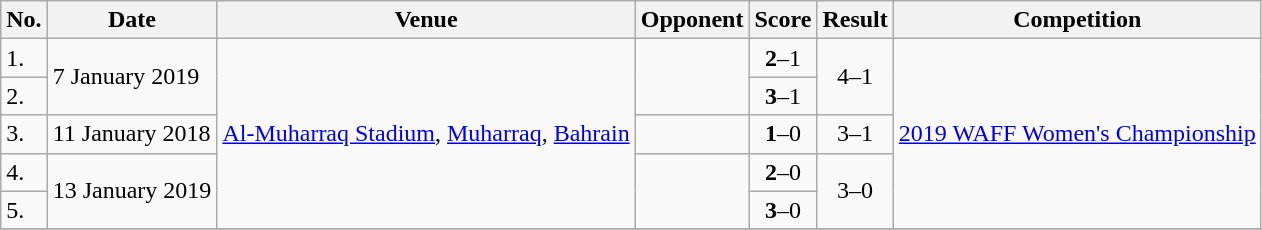<table class="wikitable">
<tr>
<th>No.</th>
<th>Date</th>
<th>Venue</th>
<th>Opponent</th>
<th>Score</th>
<th>Result</th>
<th>Competition</th>
</tr>
<tr>
<td>1.</td>
<td rowspan=2>7 January 2019</td>
<td rowspan=5><a href='#'>Al-Muharraq Stadium</a>, <a href='#'>Muharraq</a>, <a href='#'>Bahrain</a></td>
<td rowspan=2></td>
<td align=center><strong>2</strong>–1</td>
<td rowspan=2 align=center>4–1</td>
<td rowspan=5><a href='#'>2019 WAFF Women's Championship</a></td>
</tr>
<tr>
<td>2.</td>
<td align=center><strong>3</strong>–1</td>
</tr>
<tr>
<td>3.</td>
<td>11 January 2018</td>
<td></td>
<td align=center><strong>1</strong>–0</td>
<td align=center>3–1</td>
</tr>
<tr>
<td>4.</td>
<td rowspan=2>13 January 2019</td>
<td rowspan=2></td>
<td align=center><strong>2</strong>–0</td>
<td rowspan=2 align=center>3–0</td>
</tr>
<tr>
<td>5.</td>
<td align=center><strong>3</strong>–0</td>
</tr>
<tr>
</tr>
</table>
